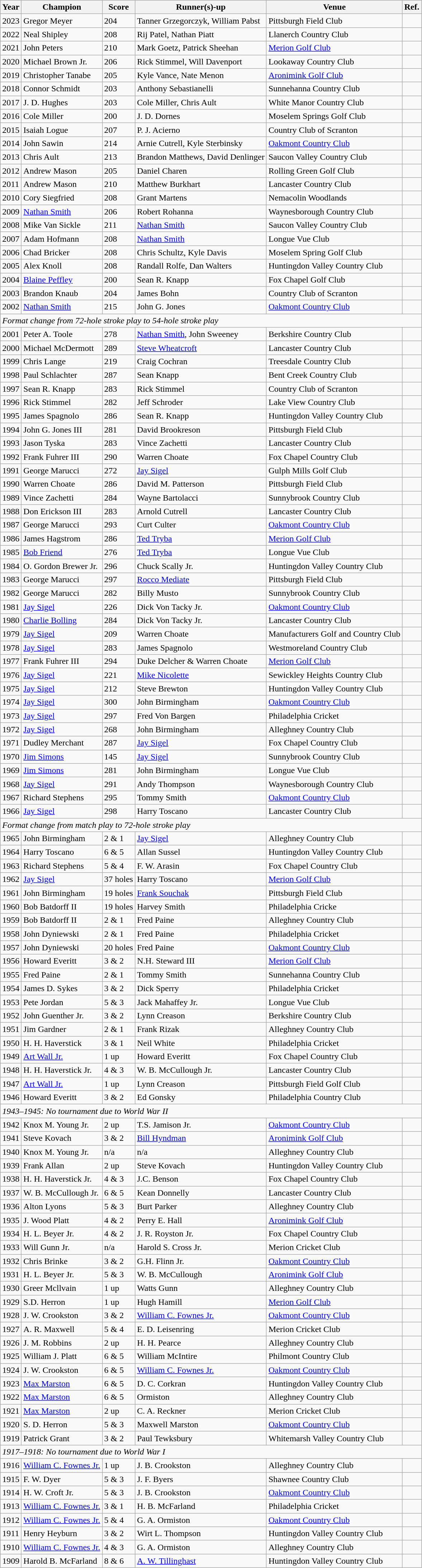<table class="wikitable">
<tr>
<th>Year</th>
<th>Champion</th>
<th>Score</th>
<th>Runner(s)-up</th>
<th>Venue</th>
<th>Ref.</th>
</tr>
<tr>
<td>2023</td>
<td>Gregor Meyer</td>
<td>204</td>
<td>Tanner Grzegorczyk, William Pabst</td>
<td>Pittsburgh Field Club</td>
<td></td>
</tr>
<tr>
<td>2022</td>
<td>Neal Shipley</td>
<td>208</td>
<td>Rij Patel, Nathan Piatt</td>
<td>Llanerch Country Club</td>
<td></td>
</tr>
<tr>
<td>2021</td>
<td>John Peters</td>
<td>210</td>
<td>Mark Goetz, Patrick Sheehan</td>
<td><a href='#'>Merion Golf Club</a></td>
<td></td>
</tr>
<tr>
<td>2020</td>
<td>Michael Brown Jr.</td>
<td>206</td>
<td>Rick Stimmel, Will Davenport</td>
<td>Lookaway Country Club</td>
<td></td>
</tr>
<tr>
<td>2019</td>
<td>Christopher Tanabe</td>
<td>205</td>
<td>Kyle Vance, Nate Menon</td>
<td><a href='#'>Aronimink Golf Club</a></td>
<td></td>
</tr>
<tr>
<td>2018</td>
<td>Connor Schmidt</td>
<td>203</td>
<td>Anthony Sebastianelli</td>
<td>Sunnehanna Country Club</td>
<td></td>
</tr>
<tr>
<td>2017</td>
<td>J. D. Hughes</td>
<td>203</td>
<td>Cole Miller, Chris Ault</td>
<td>White Manor Country Club</td>
<td></td>
</tr>
<tr>
<td>2016</td>
<td>Cole Miller</td>
<td>200</td>
<td>J. D. Dornes</td>
<td>Moselem Springs Golf Club</td>
<td></td>
</tr>
<tr>
<td>2015</td>
<td>Isaiah Logue</td>
<td>207</td>
<td>P. J. Acierno</td>
<td>Country Club of Scranton</td>
<td></td>
</tr>
<tr>
<td>2014</td>
<td>John Sawin</td>
<td>214</td>
<td>Arnie Cutrell, Kyle Sterbinsky</td>
<td><a href='#'>Oakmont Country Club</a></td>
<td></td>
</tr>
<tr>
<td>2013</td>
<td>Chris Ault</td>
<td>213</td>
<td>Brandon Matthews, David Denlinger</td>
<td>Saucon Valley Country Club</td>
<td></td>
</tr>
<tr>
<td>2012</td>
<td>Andrew Mason</td>
<td>205</td>
<td>Daniel Charen</td>
<td>Rolling Green Golf Club</td>
<td></td>
</tr>
<tr>
<td>2011</td>
<td>Andrew Mason</td>
<td>210</td>
<td>Matthew Burkhart</td>
<td>Lancaster Country Club</td>
<td></td>
</tr>
<tr>
<td>2010</td>
<td>Cory Siegfried</td>
<td>208</td>
<td>Grant Martens</td>
<td>Nemacolin Woodlands</td>
<td></td>
</tr>
<tr>
<td>2009</td>
<td><a href='#'>Nathan Smith</a></td>
<td>206</td>
<td>Robert Rohanna</td>
<td>Waynesborough Country Club</td>
<td></td>
</tr>
<tr>
<td>2008</td>
<td>Mike Van Sickle</td>
<td>211</td>
<td><a href='#'>Nathan Smith</a></td>
<td>Saucon Valley Country Club</td>
<td></td>
</tr>
<tr>
<td>2007</td>
<td>Adam Hofmann</td>
<td>208</td>
<td><a href='#'>Nathan Smith</a></td>
<td>Longue Vue Club</td>
<td></td>
</tr>
<tr>
<td>2006</td>
<td>Chad Bricker</td>
<td>208</td>
<td>Chris Schultz, Kyle Davis</td>
<td>Moselem Spring Golf Club</td>
<td></td>
</tr>
<tr>
<td>2005</td>
<td>Alex Knoll</td>
<td>208</td>
<td>Randall Rolfe, Dan Walters</td>
<td>Huntingdon Valley Country Club</td>
<td></td>
</tr>
<tr>
<td>2004</td>
<td><a href='#'>Blaine Peffley</a></td>
<td>200</td>
<td>Sean R. Knapp</td>
<td>Fox Chapel Golf Club</td>
<td></td>
</tr>
<tr>
<td>2003</td>
<td>Brandon Knaub</td>
<td>204</td>
<td>James Bohn</td>
<td>Country Club of Scranton</td>
<td></td>
</tr>
<tr>
<td>2002</td>
<td><a href='#'>Nathan Smith</a></td>
<td>215</td>
<td>John G. Jones</td>
<td><a href='#'>Oakmont Country Club</a></td>
<td></td>
</tr>
<tr>
<td colspan=6><em>Format change from 72-hole stroke play to 54-hole stroke play</em></td>
</tr>
<tr>
<td>2001</td>
<td>Peter A. Toole</td>
<td>278</td>
<td><a href='#'>Nathan Smith</a>, John Sweeney</td>
<td>Berkshire Country Club</td>
<td></td>
</tr>
<tr>
<td>2000</td>
<td>Michael McDermott</td>
<td>289</td>
<td><a href='#'>Steve Wheatcroft</a></td>
<td>Lancaster Country Club</td>
<td></td>
</tr>
<tr>
<td>1999</td>
<td>Chris Lange</td>
<td>219</td>
<td>Craig Cochran</td>
<td>Treesdale Country Club</td>
<td></td>
</tr>
<tr>
<td>1998</td>
<td>Paul Schlachter</td>
<td>287</td>
<td>Sean Knapp</td>
<td>Bent Creek Country Club</td>
<td></td>
</tr>
<tr>
<td>1997</td>
<td>Sean R. Knapp</td>
<td>283</td>
<td>Rick Stimmel</td>
<td>Country Club of Scranton</td>
<td></td>
</tr>
<tr>
<td>1996</td>
<td>Rick Stimmel</td>
<td>282</td>
<td>Jeff Schroder</td>
<td>Lake View Country Club</td>
<td></td>
</tr>
<tr>
<td>1995</td>
<td>James Spagnolo</td>
<td>286</td>
<td>Sean R. Knapp</td>
<td>Huntingdon Valley Country Club</td>
<td></td>
</tr>
<tr>
<td>1994</td>
<td>John G. Jones III</td>
<td>281</td>
<td>David Brookreson</td>
<td>Pittsburgh Field Club</td>
<td></td>
</tr>
<tr>
<td>1993</td>
<td>Jason Tyska</td>
<td>283</td>
<td>Vince Zachetti</td>
<td>Lancaster Country Club</td>
<td></td>
</tr>
<tr>
<td>1992</td>
<td>Frank Fuhrer III</td>
<td>290</td>
<td>Warren Choate</td>
<td>Fox Chapel Country Club</td>
<td></td>
</tr>
<tr>
<td>1991</td>
<td>George Marucci</td>
<td>272</td>
<td><a href='#'>Jay Sigel</a></td>
<td>Gulph Mills Golf Club</td>
<td></td>
</tr>
<tr>
<td>1990</td>
<td>Warren Choate</td>
<td>286</td>
<td>David M. Patterson</td>
<td>Pittsburgh Field Club</td>
<td></td>
</tr>
<tr>
<td>1989</td>
<td>Vince Zachetti</td>
<td>284</td>
<td>Wayne Bartolacci</td>
<td>Sunnybrook Country Club</td>
<td></td>
</tr>
<tr>
<td>1988</td>
<td>Don Erickson III</td>
<td>283</td>
<td>Arnold Cutrell</td>
<td>Lancaster Country Club</td>
<td></td>
</tr>
<tr>
<td>1987</td>
<td>George Marucci</td>
<td>293</td>
<td>Curt Culter</td>
<td><a href='#'>Oakmont Country Club</a></td>
<td></td>
</tr>
<tr>
<td>1986</td>
<td>James Hagstrom</td>
<td>286</td>
<td><a href='#'>Ted Tryba</a></td>
<td><a href='#'>Merion Golf Club</a></td>
<td></td>
</tr>
<tr>
<td>1985</td>
<td><a href='#'>Bob Friend</a></td>
<td>276</td>
<td><a href='#'>Ted Tryba</a></td>
<td>Longue Vue Club</td>
<td></td>
</tr>
<tr>
<td>1984</td>
<td>O. Gordon Brewer Jr.</td>
<td>296</td>
<td>Chuck Scally Jr.</td>
<td>Huntingdon Valley Country Club</td>
<td></td>
</tr>
<tr>
<td>1983</td>
<td>George Marucci</td>
<td>297</td>
<td><a href='#'>Rocco Mediate</a></td>
<td>Pittsburgh Field Club</td>
<td></td>
</tr>
<tr>
<td>1982</td>
<td>George Marucci</td>
<td>282</td>
<td>Billy Musto</td>
<td>Sunnybrook Country Club</td>
<td></td>
</tr>
<tr>
<td>1981</td>
<td><a href='#'>Jay Sigel</a></td>
<td>226</td>
<td>Dick Von Tacky Jr.</td>
<td><a href='#'>Oakmont Country Club</a></td>
<td></td>
</tr>
<tr>
<td>1980</td>
<td><a href='#'>Charlie Bolling</a></td>
<td>284</td>
<td>Dick Von Tacky Jr.</td>
<td>Lancaster Country Club</td>
<td></td>
</tr>
<tr>
<td>1979</td>
<td><a href='#'>Jay Sigel</a></td>
<td>209</td>
<td>Warren Choate</td>
<td>Manufacturers Golf and Country Club</td>
<td></td>
</tr>
<tr>
<td>1978</td>
<td><a href='#'>Jay Sigel</a></td>
<td>283</td>
<td>James Spagnolo</td>
<td>Westmoreland Country Club</td>
<td></td>
</tr>
<tr>
<td>1977</td>
<td>Frank Fuhrer III</td>
<td>294</td>
<td>Duke Delcher & Warren Choate</td>
<td><a href='#'>Merion Golf Club</a></td>
<td></td>
</tr>
<tr>
<td>1976</td>
<td><a href='#'>Jay Sigel</a></td>
<td>221</td>
<td><a href='#'>Mike Nicolette</a></td>
<td>Sewickley Heights Country Club</td>
<td></td>
</tr>
<tr>
<td>1975</td>
<td><a href='#'>Jay Sigel</a></td>
<td>212</td>
<td>Steve Brewton</td>
<td>Huntingdon Valley Country Club</td>
<td></td>
</tr>
<tr>
<td>1974</td>
<td><a href='#'>Jay Sigel</a></td>
<td>300</td>
<td>John Birmingham</td>
<td><a href='#'>Oakmont Country Club</a></td>
<td></td>
</tr>
<tr>
<td>1973</td>
<td><a href='#'>Jay Sigel</a></td>
<td>297</td>
<td>Fred Von Bargen</td>
<td>Philadelphia Cricket</td>
<td></td>
</tr>
<tr>
<td>1972</td>
<td><a href='#'>Jay Sigel</a></td>
<td>268</td>
<td>John Birmingham</td>
<td>Alleghney Country Club</td>
<td></td>
</tr>
<tr>
<td>1971</td>
<td>Dudley Merchant</td>
<td>287</td>
<td><a href='#'>Jay Sigel</a></td>
<td>Fox Chapel Country Club</td>
<td></td>
</tr>
<tr>
<td>1970</td>
<td><a href='#'>Jim Simons</a></td>
<td>145</td>
<td><a href='#'>Jay Sigel</a></td>
<td>Sunnybrook Country Club</td>
<td></td>
</tr>
<tr>
<td>1969</td>
<td><a href='#'>Jim Simons</a></td>
<td>281</td>
<td>John Birmingham</td>
<td>Longue Vue Club</td>
<td></td>
</tr>
<tr>
<td>1968</td>
<td><a href='#'>Jay Sigel</a></td>
<td>291</td>
<td>Andy Thompson</td>
<td>Waynesborough Country Club</td>
<td></td>
</tr>
<tr>
<td>1967</td>
<td>Richard Stephens</td>
<td>295</td>
<td>Tommy Smith</td>
<td><a href='#'>Oakmont Country Club</a></td>
<td></td>
</tr>
<tr>
<td>1966</td>
<td><a href='#'>Jay Sigel</a></td>
<td>298</td>
<td>Harry Toscano</td>
<td>Lancaster Country Club</td>
<td></td>
</tr>
<tr>
<td colspan=6><em>Format change from match play to 72-hole stroke play</em></td>
</tr>
<tr>
<td>1965</td>
<td>John Birmingham</td>
<td>2 & 1</td>
<td><a href='#'>Jay Sigel</a></td>
<td>Alleghney Country Club</td>
<td></td>
</tr>
<tr>
<td>1964</td>
<td>Harry Toscano</td>
<td>6 & 5</td>
<td>Allan Sussel</td>
<td>Huntingdon Valley Country Club</td>
<td></td>
</tr>
<tr>
<td>1963</td>
<td>Richard Stephens</td>
<td>5 & 4</td>
<td>F. W. Arasin</td>
<td>Fox Chapel Country Club</td>
<td></td>
</tr>
<tr>
<td>1962</td>
<td><a href='#'>Jay Sigel</a></td>
<td>37 holes</td>
<td>Harry Toscano</td>
<td><a href='#'>Merion Golf Club</a></td>
<td></td>
</tr>
<tr>
<td>1961</td>
<td>John Birmingham</td>
<td>19 holes</td>
<td><a href='#'>Frank Souchak</a></td>
<td>Pittsburgh Field Club</td>
<td></td>
</tr>
<tr>
<td>1960</td>
<td>Bob Batdorff II</td>
<td>19 holes</td>
<td>Harvey Smith</td>
<td>Philadelphia Cricke</td>
<td></td>
</tr>
<tr>
<td>1959</td>
<td>Bob Batdorff II</td>
<td>2 & 1</td>
<td>Fred Paine</td>
<td>Alleghney Country Club</td>
<td></td>
</tr>
<tr>
<td>1958</td>
<td>John Dyniewski</td>
<td>2 & 1</td>
<td>Fred Paine</td>
<td>Philadelphia Cricket</td>
<td></td>
</tr>
<tr>
<td>1957</td>
<td>John Dyniewski</td>
<td>20 holes</td>
<td>Fred Paine</td>
<td><a href='#'>Oakmont Country Club</a></td>
<td></td>
</tr>
<tr>
<td>1956</td>
<td>Howard Everitt</td>
<td>3 & 2</td>
<td>N.H. Steward III</td>
<td><a href='#'>Merion Golf Club</a></td>
<td></td>
</tr>
<tr>
<td>1955</td>
<td>Fred Paine</td>
<td>2 & 1</td>
<td>Tommy Smith</td>
<td>Sunnehanna Country Club</td>
<td></td>
</tr>
<tr>
<td>1954</td>
<td>James D. Sykes</td>
<td>3 & 2</td>
<td>Dick Sperry</td>
<td>Philadelphia Cricket</td>
<td></td>
</tr>
<tr>
<td>1953</td>
<td>Pete Jordan</td>
<td>5 & 3</td>
<td>Jack Mahaffey Jr.</td>
<td>Longue Vue Club</td>
<td></td>
</tr>
<tr>
<td>1952</td>
<td>John Guenther Jr.</td>
<td>3 & 2</td>
<td>Lynn Creason</td>
<td>Berkshire Country Club</td>
<td></td>
</tr>
<tr>
<td>1951</td>
<td>Jim Gardner</td>
<td>2 & 1</td>
<td>Frank Rizak</td>
<td>Alleghney Country Club</td>
<td></td>
</tr>
<tr>
<td>1950</td>
<td>H. H. Haverstick</td>
<td>3 & 1</td>
<td>Neil White</td>
<td>Philadelphia Cricket</td>
<td></td>
</tr>
<tr>
<td>1949</td>
<td><a href='#'>Art Wall Jr.</a></td>
<td>1 up</td>
<td>Howard Everitt</td>
<td>Fox Chapel Country Club</td>
<td></td>
</tr>
<tr>
<td>1948</td>
<td>H. H. Haverstick Jr.</td>
<td>4 & 3</td>
<td>W. B. McCullough Jr.</td>
<td>Lancaster Country Club</td>
<td></td>
</tr>
<tr>
<td>1947</td>
<td><a href='#'>Art Wall Jr.</a></td>
<td>1 up</td>
<td>Lynn Creason</td>
<td>Pittsburgh Field Golf Club</td>
<td></td>
</tr>
<tr>
<td>1946</td>
<td>Howard Everitt</td>
<td>3 & 2</td>
<td>Ed Gonsky</td>
<td>Philadelphia Country Club</td>
<td></td>
</tr>
<tr>
<td colspan=6><em>1943–1945: No tournament due to World War II</em></td>
</tr>
<tr>
<td>1942</td>
<td>Knox M. Young Jr.</td>
<td>2 up</td>
<td>T.S. Jamison Jr.</td>
<td><a href='#'>Oakmont Country Club</a></td>
<td></td>
</tr>
<tr>
<td>1941</td>
<td>Steve Kovach</td>
<td>3 & 2</td>
<td><a href='#'>Bill Hyndman</a></td>
<td><a href='#'>Aronimink Golf Club</a></td>
<td></td>
</tr>
<tr>
<td>1940</td>
<td>Knox M. Young Jr.</td>
<td>n/a</td>
<td>n/a</td>
<td>Alleghney Country Club</td>
<td></td>
</tr>
<tr>
<td>1939</td>
<td>Frank Allan</td>
<td>2 up</td>
<td>Steve Kovach</td>
<td>Huntingdon Valley Country Club</td>
<td></td>
</tr>
<tr>
<td>1938</td>
<td>H. H. Haverstick Jr.</td>
<td>4 & 3</td>
<td>J.C. Benson</td>
<td>Fox Chapel Country Club</td>
<td></td>
</tr>
<tr>
<td>1937</td>
<td>W. B. McCullough Jr.</td>
<td>6 & 5</td>
<td>Kean Donnelly</td>
<td>Lancaster Country Club</td>
<td></td>
</tr>
<tr>
<td>1936</td>
<td>Alton Lyons</td>
<td>5 & 3</td>
<td>Burt Parker</td>
<td>Alleghney Country Club</td>
<td></td>
</tr>
<tr>
<td>1935</td>
<td>J. Wood Platt</td>
<td>4 & 2</td>
<td>Perry E. Hall</td>
<td><a href='#'>Aronimink Golf Club</a></td>
<td></td>
</tr>
<tr>
<td>1934</td>
<td>H. L. Beyer Jr.</td>
<td>4 & 2</td>
<td>J. R. Royston Jr.</td>
<td>Fox Chapel Country Club</td>
<td></td>
</tr>
<tr>
<td>1933</td>
<td>Will Gunn Jr.</td>
<td>n/a</td>
<td>Harold S. Cross Jr.</td>
<td>Merion Cricket Club</td>
<td></td>
</tr>
<tr>
<td>1932</td>
<td>Chris Brinke</td>
<td>3 & 2</td>
<td>G.H. Flinn Jr.</td>
<td><a href='#'>Oakmont Country Club</a></td>
<td></td>
</tr>
<tr>
<td>1931</td>
<td>H. L. Beyer Jr.</td>
<td>5 & 3</td>
<td>W. B. McCullough</td>
<td><a href='#'>Aronimink Golf Club</a></td>
<td></td>
</tr>
<tr>
<td>1930</td>
<td>Greer Mcllvain</td>
<td>1 up</td>
<td>Watts Gunn</td>
<td>Alleghney Country Club</td>
<td></td>
</tr>
<tr>
<td>1929</td>
<td>S.D. Herron</td>
<td>1 up</td>
<td>Hugh Hamill</td>
<td><a href='#'>Merion Golf Club</a></td>
<td></td>
</tr>
<tr>
<td>1928</td>
<td>J. W. Crookston</td>
<td>3 & 2</td>
<td><a href='#'>William C. Fownes Jr.</a></td>
<td><a href='#'>Oakmont Country Club</a></td>
<td></td>
</tr>
<tr>
<td>1927</td>
<td>A. R. Maxwell</td>
<td>5 & 4</td>
<td>E. D. Leisenring</td>
<td>Merion Cricket Club</td>
<td></td>
</tr>
<tr>
<td>1926</td>
<td>J. M. Robbins</td>
<td>2 up</td>
<td>H. H. Pearce</td>
<td>Alleghney Country Club</td>
<td></td>
</tr>
<tr>
<td>1925</td>
<td>William J. Platt</td>
<td>6 & 5</td>
<td>William McIntire</td>
<td>Philmont Country Club</td>
<td></td>
</tr>
<tr>
<td>1924</td>
<td>J. W. Crookston</td>
<td>6 & 5</td>
<td><a href='#'>William C. Fownes Jr.</a></td>
<td><a href='#'>Oakmont Country Club</a></td>
<td></td>
</tr>
<tr>
<td>1923</td>
<td><a href='#'>Max Marston</a></td>
<td>6 & 5</td>
<td>D. C. Corkran</td>
<td>Huntingdon Valley Country Club</td>
<td></td>
</tr>
<tr>
<td>1922</td>
<td><a href='#'>Max Marston</a></td>
<td>6 & 5</td>
<td>Ormiston</td>
<td>Alleghney Country Club</td>
<td></td>
</tr>
<tr>
<td>1921</td>
<td><a href='#'>Max Marston</a></td>
<td>2 up</td>
<td>C. A. Reckner</td>
<td>Merion Cricket Club</td>
<td></td>
</tr>
<tr>
<td>1920</td>
<td>S. D. Herron</td>
<td>5 & 3</td>
<td>Maxwell Marston</td>
<td><a href='#'>Oakmont Country Club</a></td>
<td></td>
</tr>
<tr>
<td>1919</td>
<td>Patrick Grant</td>
<td>3 & 2</td>
<td>Paul Tewksbury</td>
<td>Whitemarsh Valley Country Club</td>
<td></td>
</tr>
<tr>
<td colspan=6><em>1917–1918: No tournament due to World War I</em></td>
</tr>
<tr>
<td>1916</td>
<td><a href='#'>William C. Fownes Jr.</a></td>
<td>1 up</td>
<td>J. B. Crookston</td>
<td>Alleghney Country Club</td>
<td></td>
</tr>
<tr>
<td>1915</td>
<td>F. W. Dyer</td>
<td>5 & 3</td>
<td>J. F. Byers</td>
<td>Shawnee Country Club</td>
<td></td>
</tr>
<tr>
<td>1914</td>
<td>H. W. Croft Jr.</td>
<td>5 & 3</td>
<td>J. B. Crookston</td>
<td><a href='#'>Oakmont Country Club</a></td>
<td></td>
</tr>
<tr>
<td>1913</td>
<td><a href='#'>William C. Fownes Jr.</a></td>
<td>3 & 1</td>
<td>H. B. McFarland</td>
<td>Philadelphia Cricket</td>
<td></td>
</tr>
<tr>
<td>1912</td>
<td><a href='#'>William C. Fownes Jr.</a></td>
<td>5 & 4</td>
<td>G. A. Ormiston</td>
<td><a href='#'>Oakmont Country Club</a></td>
<td></td>
</tr>
<tr>
<td>1911</td>
<td>Henry Heyburn</td>
<td>3 & 2</td>
<td>Wirt L. Thompson</td>
<td>Huntingdon Valley Country Club</td>
<td></td>
</tr>
<tr>
<td>1910</td>
<td><a href='#'>William C. Fownes Jr.</a></td>
<td>4 & 3</td>
<td>G. A. Ormiston</td>
<td>Alleghney Country Club</td>
<td></td>
</tr>
<tr>
<td>1909</td>
<td>Harold B. McFarland</td>
<td>8 & 6</td>
<td><a href='#'>A. W. Tillinghast</a></td>
<td>Huntingdon Valley Country Club</td>
<td></td>
</tr>
</table>
